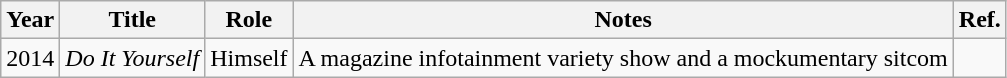<table class="wikitable">
<tr>
<th>Year</th>
<th>Title</th>
<th>Role</th>
<th>Notes</th>
<th>Ref.</th>
</tr>
<tr>
<td rowspan="1">2014</td>
<td><em>Do It Yourself</em></td>
<td>Himself</td>
<td>A magazine infotainment variety show and a mockumentary sitcom</td>
<td></td>
</tr>
</table>
